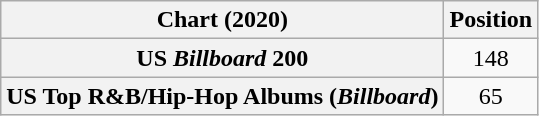<table class="wikitable plainrowheaders" style="text-align:center">
<tr>
<th scope="col">Chart (2020)</th>
<th scope="col">Position</th>
</tr>
<tr>
<th scope="row">US <em>Billboard</em> 200</th>
<td>148</td>
</tr>
<tr>
<th scope="row">US Top R&B/Hip-Hop Albums (<em>Billboard</em>)</th>
<td>65</td>
</tr>
</table>
